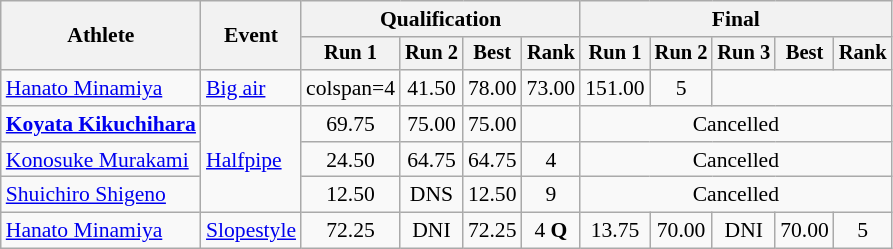<table class=wikitable style=font-size:90%;text-align:center>
<tr>
<th rowspan=2>Athlete</th>
<th rowspan=2>Event</th>
<th colspan=4>Qualification</th>
<th colspan=5>Final</th>
</tr>
<tr style=font-size:95%>
<th>Run 1</th>
<th>Run 2</th>
<th>Best</th>
<th>Rank</th>
<th>Run 1</th>
<th>Run 2</th>
<th>Run 3</th>
<th>Best</th>
<th>Rank</th>
</tr>
<tr align=center>
<td align=left><a href='#'>Hanato Minamiya</a></td>
<td align=left><a href='#'>Big air</a></td>
<td>colspan=4 </td>
<td>41.50</td>
<td>78.00</td>
<td>73.00</td>
<td>151.00</td>
<td>5</td>
</tr>
<tr align=center>
<td align=left><strong><a href='#'>Koyata Kikuchihara</a></strong></td>
<td align=left rowspan=3><a href='#'>Halfpipe</a></td>
<td>69.75</td>
<td>75.00</td>
<td>75.00</td>
<td></td>
<td colspan=5>Cancelled</td>
</tr>
<tr align=center>
<td align=left><a href='#'>Konosuke Murakami</a></td>
<td>24.50</td>
<td>64.75</td>
<td>64.75</td>
<td>4</td>
<td colspan=5>Cancelled</td>
</tr>
<tr align=center>
<td align=left><a href='#'>Shuichiro Shigeno</a></td>
<td>12.50</td>
<td>DNS</td>
<td>12.50</td>
<td>9</td>
<td colspan=5>Cancelled</td>
</tr>
<tr align=center>
<td align=left><a href='#'>Hanato Minamiya</a></td>
<td align=left><a href='#'>Slopestyle</a></td>
<td>72.25</td>
<td>DNI</td>
<td>72.25</td>
<td>4 <strong>Q</strong></td>
<td>13.75</td>
<td>70.00</td>
<td>DNI</td>
<td>70.00</td>
<td>5</td>
</tr>
</table>
